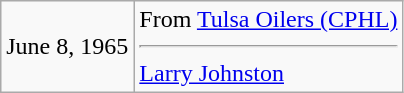<table class="wikitable">
<tr>
<td>June 8, 1965</td>
<td valign="top">From <a href='#'>Tulsa Oilers (CPHL)</a><hr><a href='#'>Larry Johnston</a></td>
</tr>
</table>
